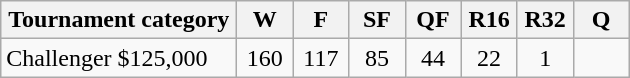<table class="wikitable" style=text-align:center;>
<tr>
<th width=150>Tournament category</th>
<th width=30>W</th>
<th width=30>F</th>
<th width=30>SF</th>
<th width=30>QF</th>
<th width=30>R16</th>
<th width=30>R32</th>
<th width=30>Q</th>
</tr>
<tr>
<td align=left>Challenger $125,000</td>
<td>160</td>
<td>117</td>
<td>85</td>
<td>44</td>
<td>22</td>
<td>1</td>
<td></td>
</tr>
</table>
